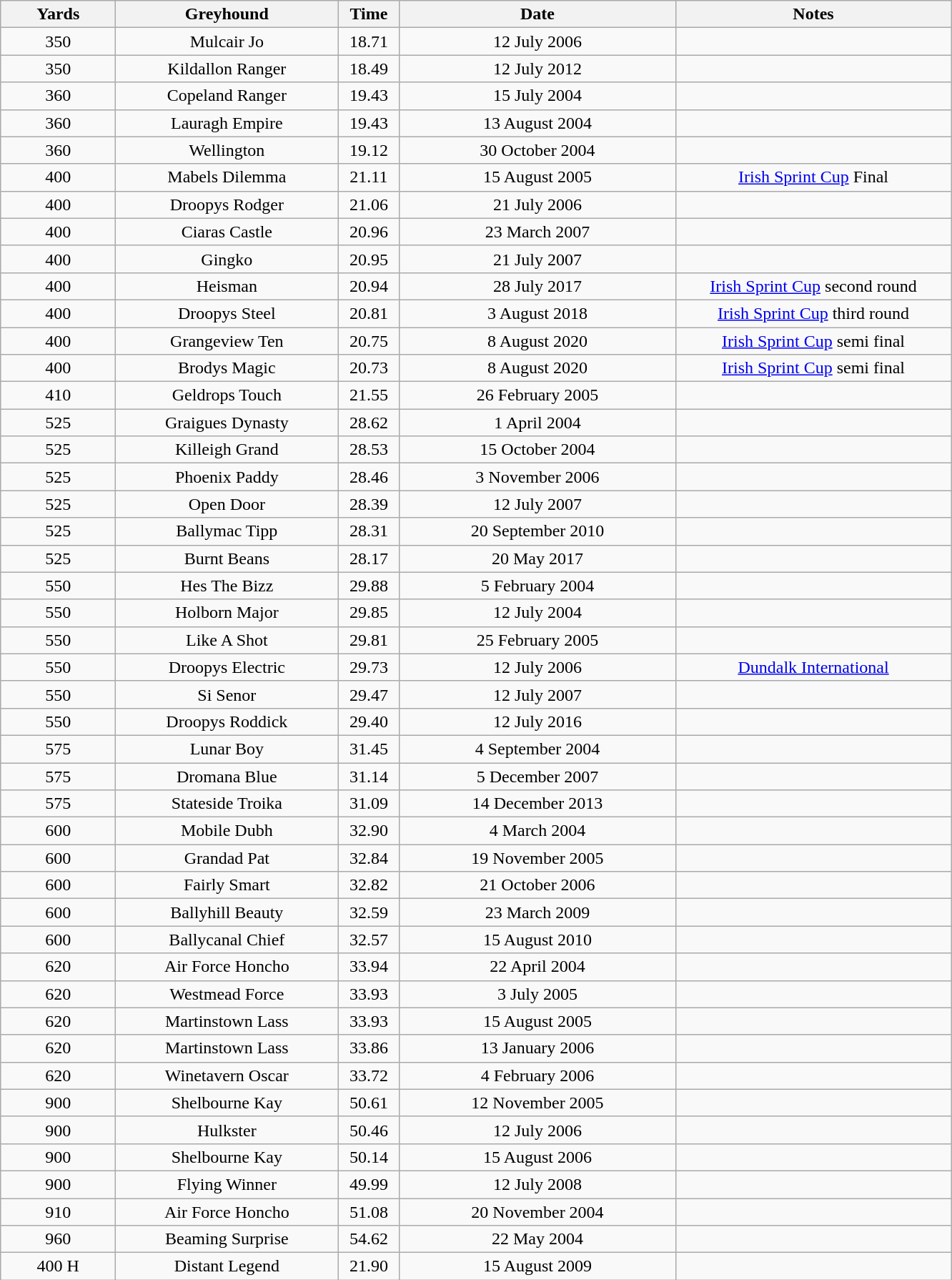<table class="wikitable collapsible collapsed" style="font-size: 100%">
<tr>
<th width=100>Yards</th>
<th width=200>Greyhound</th>
<th width=50>Time</th>
<th width=250>Date</th>
<th width=250>Notes</th>
</tr>
<tr align=center>
<td>350</td>
<td>Mulcair Jo</td>
<td>18.71</td>
<td>12 July 2006</td>
<td></td>
</tr>
<tr align=center>
<td>350</td>
<td>Kildallon Ranger</td>
<td>18.49</td>
<td>12 July 2012</td>
<td></td>
</tr>
<tr align=center>
<td>360</td>
<td>Copeland Ranger</td>
<td>19.43</td>
<td>15 July 2004</td>
<td></td>
</tr>
<tr align=center>
<td>360</td>
<td>Lauragh Empire</td>
<td>19.43</td>
<td>13 August 2004</td>
<td></td>
</tr>
<tr align=center>
<td>360</td>
<td>Wellington</td>
<td>19.12</td>
<td>30 October 2004</td>
<td></td>
</tr>
<tr align=center>
<td>400</td>
<td>Mabels Dilemma</td>
<td>21.11</td>
<td>15 August 2005</td>
<td><a href='#'>Irish Sprint Cup</a> Final</td>
</tr>
<tr align=center>
<td>400</td>
<td>Droopys Rodger</td>
<td>21.06</td>
<td>21 July 2006</td>
<td></td>
</tr>
<tr align=center>
<td>400</td>
<td>Ciaras Castle</td>
<td>20.96</td>
<td>23 March 2007</td>
<td></td>
</tr>
<tr align=center>
<td>400</td>
<td>Gingko</td>
<td>20.95</td>
<td>21 July 2007</td>
<td></td>
</tr>
<tr align=center>
<td>400</td>
<td>Heisman</td>
<td>20.94</td>
<td>28 July 2017</td>
<td><a href='#'>Irish Sprint Cup</a> second round</td>
</tr>
<tr align=center>
<td>400</td>
<td>Droopys Steel</td>
<td>20.81</td>
<td>3 August 2018</td>
<td><a href='#'>Irish Sprint Cup</a> third round</td>
</tr>
<tr align=center>
<td>400</td>
<td>Grangeview Ten</td>
<td>20.75</td>
<td>8 August 2020</td>
<td><a href='#'>Irish Sprint Cup</a> semi final</td>
</tr>
<tr align=center>
<td>400</td>
<td>Brodys Magic</td>
<td>20.73</td>
<td>8 August 2020</td>
<td><a href='#'>Irish Sprint Cup</a> semi final</td>
</tr>
<tr align=center>
<td>410</td>
<td>Geldrops Touch</td>
<td>21.55</td>
<td>26 February 2005</td>
<td></td>
</tr>
<tr align=center>
<td>525</td>
<td>Graigues Dynasty</td>
<td>28.62</td>
<td>1 April 2004</td>
<td></td>
</tr>
<tr align=center>
<td>525</td>
<td>Killeigh Grand</td>
<td>28.53</td>
<td>15 October 2004</td>
<td></td>
</tr>
<tr align=center>
<td>525</td>
<td>Phoenix Paddy</td>
<td>28.46</td>
<td>3 November 2006</td>
<td></td>
</tr>
<tr align=center>
<td>525</td>
<td>Open Door</td>
<td>28.39</td>
<td>12 July 2007</td>
<td></td>
</tr>
<tr align=center>
<td>525</td>
<td>Ballymac Tipp</td>
<td>28.31</td>
<td>20 September 2010</td>
<td></td>
</tr>
<tr align=center>
<td>525</td>
<td>Burnt Beans</td>
<td>28.17</td>
<td>20 May 2017</td>
<td></td>
</tr>
<tr align=center>
<td>550</td>
<td>Hes The Bizz</td>
<td>29.88</td>
<td>5 February 2004</td>
<td></td>
</tr>
<tr align=center>
<td>550</td>
<td>Holborn Major</td>
<td>29.85</td>
<td>12 July 2004</td>
<td></td>
</tr>
<tr align=center>
<td>550</td>
<td>Like A Shot</td>
<td>29.81</td>
<td>25 February 2005</td>
<td></td>
</tr>
<tr align=center>
<td>550</td>
<td>Droopys Electric</td>
<td>29.73</td>
<td>12 July 2006</td>
<td><a href='#'>Dundalk International</a></td>
</tr>
<tr align=center>
<td>550</td>
<td>Si Senor</td>
<td>29.47</td>
<td>12 July 2007</td>
<td></td>
</tr>
<tr align=center>
<td>550</td>
<td>Droopys Roddick </td>
<td>29.40</td>
<td>12 July 2016</td>
<td></td>
</tr>
<tr align=center>
<td>575</td>
<td>Lunar Boy</td>
<td>31.45</td>
<td>4 September 2004</td>
<td></td>
</tr>
<tr align=center>
<td>575</td>
<td>Dromana Blue</td>
<td>31.14</td>
<td>5 December 2007</td>
<td></td>
</tr>
<tr align=center>
<td>575</td>
<td>Stateside Troika</td>
<td>31.09</td>
<td>14 December 2013</td>
<td></td>
</tr>
<tr align=center>
<td>600</td>
<td>Mobile Dubh</td>
<td>32.90</td>
<td>4 March 2004</td>
<td></td>
</tr>
<tr align=center>
<td>600</td>
<td>Grandad Pat</td>
<td>32.84</td>
<td>19 November 2005</td>
<td></td>
</tr>
<tr align=center>
<td>600</td>
<td>Fairly Smart</td>
<td>32.82</td>
<td>21 October 2006</td>
<td></td>
</tr>
<tr align=center>
<td>600</td>
<td>Ballyhill Beauty</td>
<td>32.59</td>
<td>23 March 2009</td>
<td></td>
</tr>
<tr align=center>
<td>600</td>
<td>Ballycanal Chief</td>
<td>32.57</td>
<td>15 August 2010</td>
<td></td>
</tr>
<tr align=center>
<td>620</td>
<td>Air Force Honcho</td>
<td>33.94</td>
<td>22 April 2004</td>
<td></td>
</tr>
<tr align=center>
<td>620</td>
<td>Westmead Force</td>
<td>33.93</td>
<td>3 July 2005</td>
<td></td>
</tr>
<tr align=center>
<td>620</td>
<td>Martinstown Lass</td>
<td>33.93</td>
<td>15 August 2005</td>
<td></td>
</tr>
<tr align=center>
<td>620</td>
<td>Martinstown Lass</td>
<td>33.86</td>
<td>13 January 2006</td>
<td></td>
</tr>
<tr align=center>
<td>620</td>
<td>Winetavern Oscar</td>
<td>33.72</td>
<td>4 February 2006</td>
<td></td>
</tr>
<tr align=center>
<td>900</td>
<td>Shelbourne Kay</td>
<td>50.61</td>
<td>12 November 2005</td>
<td></td>
</tr>
<tr align=center>
<td>900</td>
<td>Hulkster</td>
<td>50.46</td>
<td>12 July 2006</td>
<td></td>
</tr>
<tr align=center>
<td>900</td>
<td>Shelbourne Kay</td>
<td>50.14</td>
<td>15 August 2006</td>
<td></td>
</tr>
<tr align=center>
<td>900</td>
<td>Flying Winner</td>
<td>49.99</td>
<td>12 July 2008</td>
<td></td>
</tr>
<tr align=center>
<td>910</td>
<td>Air Force Honcho</td>
<td>51.08</td>
<td>20 November 2004</td>
<td></td>
</tr>
<tr align=center>
<td>960</td>
<td>Beaming Surprise</td>
<td>54.62</td>
<td>22 May 2004</td>
<td></td>
</tr>
<tr align=center>
<td>400 H</td>
<td>Distant Legend</td>
<td>21.90</td>
<td>15 August 2009</td>
<td></td>
</tr>
</table>
